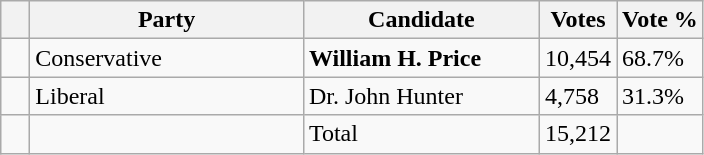<table class="wikitable">
<tr>
<th></th>
<th scope="col" width="175">Party</th>
<th scope="col" width="150">Candidate</th>
<th>Votes</th>
<th>Vote %</th>
</tr>
<tr>
<td>   </td>
<td>Conservative</td>
<td><strong>William H. Price</strong></td>
<td>10,454</td>
<td>68.7%</td>
</tr>
<tr>
<td>   </td>
<td>Liberal</td>
<td>Dr. John Hunter</td>
<td>4,758</td>
<td>31.3%</td>
</tr>
<tr>
<td></td>
<td></td>
<td>Total</td>
<td>15,212</td>
<td></td>
</tr>
</table>
